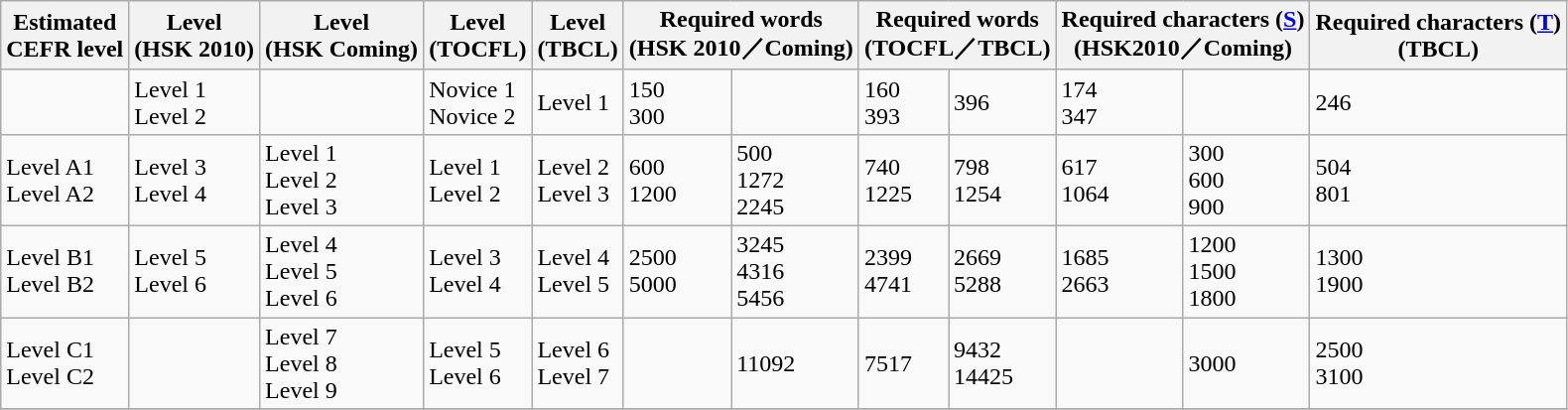<table class="wikitable">
<tr>
<th>Estimated<br>CEFR level</th>
<th>Level<br>(HSK 2010)</th>
<th>Level<br>(HSK Coming)</th>
<th>Level<br>(TOCFL)</th>
<th>Level<br>(TBCL)</th>
<th colspan="2" style="text-align: center;">Required words<br>(HSK 2010／Coming)</th>
<th colspan="2" style="text-align: center;">Required words<br>(TOCFL／TBCL)</th>
<th colspan="2" style="text-align: center;">Required characters (<a href='#'>S</a>)<br>(HSK2010／Coming)</th>
<th>Required characters (<a href='#'>T</a>)<br>(TBCL)</th>
</tr>
<tr>
<td></td>
<td>Level 1<br>Level 2</td>
<td></td>
<td>Novice 1<br>Novice 2</td>
<td>Level 1</td>
<td>150<br>300</td>
<td></td>
<td>160<br>393</td>
<td>396</td>
<td>174<br>347</td>
<td></td>
<td>246</td>
</tr>
<tr>
<td>Level A1<br>Level A2</td>
<td>Level 3<br>Level 4</td>
<td>Level 1<br>Level 2<br>Level 3</td>
<td>Level 1<br>Level 2</td>
<td>Level 2<br>Level 3</td>
<td>600<br>1200</td>
<td>500<br>1272<br>2245</td>
<td>740<br>1225</td>
<td>798<br>1254</td>
<td>617<br>1064</td>
<td>300<br>600<br>900</td>
<td>504<br>801</td>
</tr>
<tr>
<td>Level B1<br>Level B2</td>
<td>Level 5<br>Level 6</td>
<td>Level 4<br>Level 5<br>Level 6</td>
<td>Level 3<br>Level 4</td>
<td>Level 4<br>Level 5</td>
<td>2500<br>5000</td>
<td>3245<br>4316<br>5456</td>
<td>2399<br>4741</td>
<td>2669<br>5288</td>
<td>1685<br>2663</td>
<td>1200<br>1500<br>1800</td>
<td>1300<br>1900<br></td>
</tr>
<tr>
<td>Level C1<br>Level C2</td>
<td></td>
<td>Level 7<br>Level 8<br>Level 9</td>
<td>Level 5<br>Level 6</td>
<td>Level 6<br>Level 7</td>
<td></td>
<td>11092</td>
<td>7517</td>
<td>9432<br> 14425</td>
<td></td>
<td>3000</td>
<td>2500<br>3100</td>
</tr>
<tr>
</tr>
</table>
